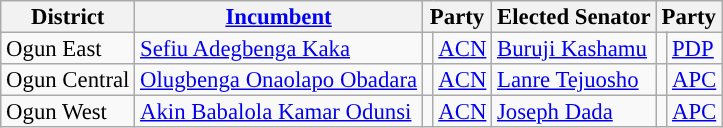<table class="sortable wikitable" style="font-size:95%;line-height:14px;">
<tr>
<th class="unsortable">District</th>
<th class="unsortable"><a href='#'>Incumbent</a></th>
<th colspan="2">Party</th>
<th class="unsortable">Elected Senator</th>
<th colspan="2">Party</th>
</tr>
<tr>
<td>Ogun East</td>
<td><a href='#'>Sefiu Adegbenga Kaka</a></td>
<td style="background:"></td>
<td><a href='#'>ACN</a></td>
<td><a href='#'>Buruji Kashamu</a></td>
<td style="background:"></td>
<td><a href='#'>PDP</a></td>
</tr>
<tr>
<td>Ogun Central</td>
<td><a href='#'>Olugbenga Onaolapo Obadara</a></td>
<td style="background:"></td>
<td><a href='#'>ACN</a></td>
<td><a href='#'>Lanre Tejuosho</a></td>
<td style="background:"></td>
<td><a href='#'>APC</a></td>
</tr>
<tr>
<td>Ogun West</td>
<td><a href='#'>Akin Babalola Kamar Odunsi</a></td>
<td style="background:"></td>
<td><a href='#'>ACN</a></td>
<td><a href='#'>Joseph Dada</a></td>
<td style="background:"></td>
<td><a href='#'>APC</a></td>
</tr>
</table>
